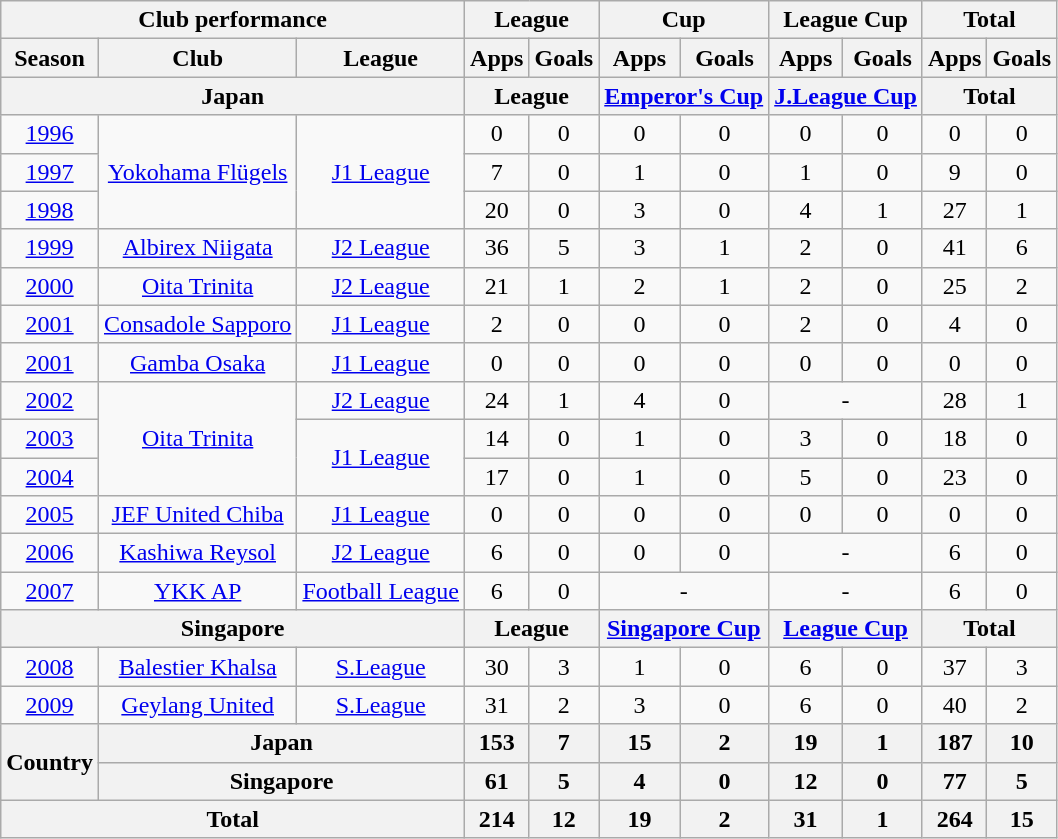<table class="wikitable" style="text-align:center;">
<tr>
<th colspan=3>Club performance</th>
<th colspan=2>League</th>
<th colspan=2>Cup</th>
<th colspan=2>League Cup</th>
<th colspan=2>Total</th>
</tr>
<tr>
<th>Season</th>
<th>Club</th>
<th>League</th>
<th>Apps</th>
<th>Goals</th>
<th>Apps</th>
<th>Goals</th>
<th>Apps</th>
<th>Goals</th>
<th>Apps</th>
<th>Goals</th>
</tr>
<tr>
<th colspan=3>Japan</th>
<th colspan=2>League</th>
<th colspan=2><a href='#'>Emperor's Cup</a></th>
<th colspan=2><a href='#'>J.League Cup</a></th>
<th colspan=2>Total</th>
</tr>
<tr>
<td><a href='#'>1996</a></td>
<td rowspan="3"><a href='#'>Yokohama Flügels</a></td>
<td rowspan="3"><a href='#'>J1 League</a></td>
<td>0</td>
<td>0</td>
<td>0</td>
<td>0</td>
<td>0</td>
<td>0</td>
<td>0</td>
<td>0</td>
</tr>
<tr>
<td><a href='#'>1997</a></td>
<td>7</td>
<td>0</td>
<td>1</td>
<td>0</td>
<td>1</td>
<td>0</td>
<td>9</td>
<td>0</td>
</tr>
<tr>
<td><a href='#'>1998</a></td>
<td>20</td>
<td>0</td>
<td>3</td>
<td>0</td>
<td>4</td>
<td>1</td>
<td>27</td>
<td>1</td>
</tr>
<tr>
<td><a href='#'>1999</a></td>
<td><a href='#'>Albirex Niigata</a></td>
<td><a href='#'>J2 League</a></td>
<td>36</td>
<td>5</td>
<td>3</td>
<td>1</td>
<td>2</td>
<td>0</td>
<td>41</td>
<td>6</td>
</tr>
<tr>
<td><a href='#'>2000</a></td>
<td><a href='#'>Oita Trinita</a></td>
<td><a href='#'>J2 League</a></td>
<td>21</td>
<td>1</td>
<td>2</td>
<td>1</td>
<td>2</td>
<td>0</td>
<td>25</td>
<td>2</td>
</tr>
<tr>
<td><a href='#'>2001</a></td>
<td><a href='#'>Consadole Sapporo</a></td>
<td><a href='#'>J1 League</a></td>
<td>2</td>
<td>0</td>
<td>0</td>
<td>0</td>
<td>2</td>
<td>0</td>
<td>4</td>
<td>0</td>
</tr>
<tr>
<td><a href='#'>2001</a></td>
<td><a href='#'>Gamba Osaka</a></td>
<td><a href='#'>J1 League</a></td>
<td>0</td>
<td>0</td>
<td>0</td>
<td>0</td>
<td>0</td>
<td>0</td>
<td>0</td>
<td>0</td>
</tr>
<tr>
<td><a href='#'>2002</a></td>
<td rowspan="3"><a href='#'>Oita Trinita</a></td>
<td><a href='#'>J2 League</a></td>
<td>24</td>
<td>1</td>
<td>4</td>
<td>0</td>
<td colspan="2">-</td>
<td>28</td>
<td>1</td>
</tr>
<tr>
<td><a href='#'>2003</a></td>
<td rowspan="2"><a href='#'>J1 League</a></td>
<td>14</td>
<td>0</td>
<td>1</td>
<td>0</td>
<td>3</td>
<td>0</td>
<td>18</td>
<td>0</td>
</tr>
<tr>
<td><a href='#'>2004</a></td>
<td>17</td>
<td>0</td>
<td>1</td>
<td>0</td>
<td>5</td>
<td>0</td>
<td>23</td>
<td>0</td>
</tr>
<tr>
<td><a href='#'>2005</a></td>
<td><a href='#'>JEF United Chiba</a></td>
<td><a href='#'>J1 League</a></td>
<td>0</td>
<td>0</td>
<td>0</td>
<td>0</td>
<td>0</td>
<td>0</td>
<td>0</td>
<td>0</td>
</tr>
<tr>
<td><a href='#'>2006</a></td>
<td><a href='#'>Kashiwa Reysol</a></td>
<td><a href='#'>J2 League</a></td>
<td>6</td>
<td>0</td>
<td>0</td>
<td>0</td>
<td colspan="2">-</td>
<td>6</td>
<td>0</td>
</tr>
<tr>
<td><a href='#'>2007</a></td>
<td><a href='#'>YKK AP</a></td>
<td><a href='#'>Football League</a></td>
<td>6</td>
<td>0</td>
<td colspan="2">-</td>
<td colspan="2">-</td>
<td>6</td>
<td>0</td>
</tr>
<tr>
<th colspan=3>Singapore</th>
<th colspan=2>League</th>
<th colspan=2><a href='#'>Singapore Cup</a></th>
<th colspan=2><a href='#'>League Cup</a></th>
<th colspan=2>Total</th>
</tr>
<tr>
<td><a href='#'>2008</a></td>
<td><a href='#'>Balestier Khalsa</a></td>
<td><a href='#'>S.League</a></td>
<td>30</td>
<td>3</td>
<td>1</td>
<td>0</td>
<td>6</td>
<td>0</td>
<td>37</td>
<td>3</td>
</tr>
<tr>
<td><a href='#'>2009</a></td>
<td><a href='#'>Geylang United</a></td>
<td><a href='#'>S.League</a></td>
<td>31</td>
<td>2</td>
<td>3</td>
<td>0</td>
<td>6</td>
<td>0</td>
<td>40</td>
<td>2</td>
</tr>
<tr>
<th rowspan=2>Country</th>
<th colspan=2>Japan</th>
<th>153</th>
<th>7</th>
<th>15</th>
<th>2</th>
<th>19</th>
<th>1</th>
<th>187</th>
<th>10</th>
</tr>
<tr>
<th colspan=2>Singapore</th>
<th>61</th>
<th>5</th>
<th>4</th>
<th>0</th>
<th>12</th>
<th>0</th>
<th>77</th>
<th>5</th>
</tr>
<tr>
<th colspan=3>Total</th>
<th>214</th>
<th>12</th>
<th>19</th>
<th>2</th>
<th>31</th>
<th>1</th>
<th>264</th>
<th>15</th>
</tr>
</table>
